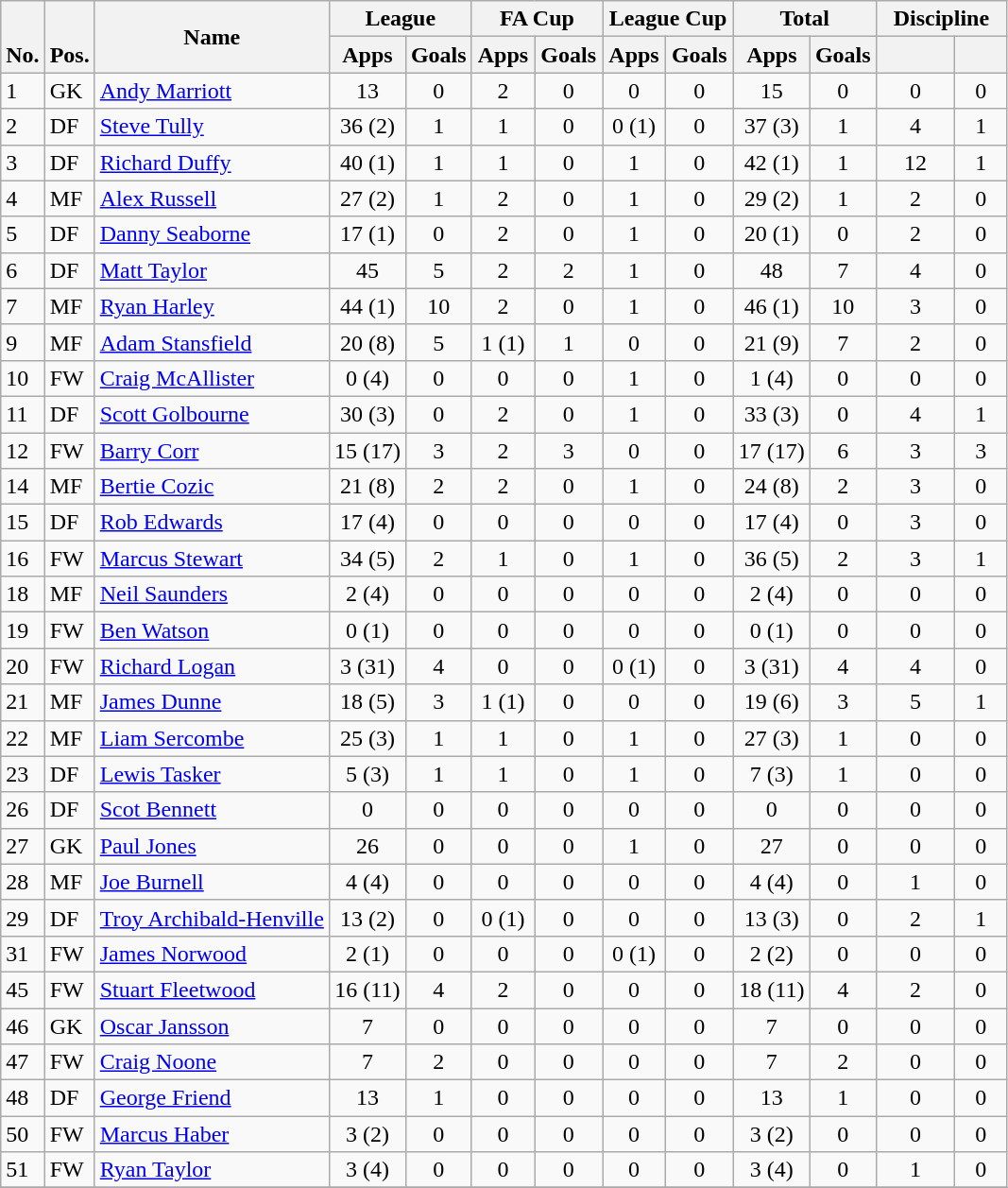<table class="wikitable" style="text-align:center">
<tr>
<th rowspan="2" valign="bottom">No.</th>
<th rowspan="2" valign="bottom">Pos.</th>
<th rowspan="2">Name</th>
<th colspan="2" width="85">League</th>
<th colspan="2" width="85">FA Cup</th>
<th colspan="2" width="85">League Cup</th>
<th colspan="2" width="85">Total</th>
<th colspan="2" width="85">Discipline</th>
</tr>
<tr>
<th>Apps</th>
<th>Goals</th>
<th>Apps</th>
<th>Goals</th>
<th>Apps</th>
<th>Goals</th>
<th>Apps</th>
<th>Goals</th>
<th></th>
<th></th>
</tr>
<tr>
<td align="left">1</td>
<td align="left">GK</td>
<td align="left"> <a href='#'>Andy Marriott</a></td>
<td>13</td>
<td>0</td>
<td>2</td>
<td>0</td>
<td>0</td>
<td>0</td>
<td>15</td>
<td>0</td>
<td>0</td>
<td>0</td>
</tr>
<tr>
<td align="left">2</td>
<td align="left">DF</td>
<td align="left"> <a href='#'>Steve Tully</a></td>
<td>36 (2)</td>
<td>1</td>
<td>1</td>
<td>0</td>
<td>0 (1)</td>
<td>0</td>
<td>37 (3)</td>
<td>1</td>
<td>4</td>
<td>1</td>
</tr>
<tr>
<td align="left">3</td>
<td align="left">DF</td>
<td align="left"> <a href='#'>Richard Duffy</a></td>
<td>40 (1)</td>
<td>1</td>
<td>1</td>
<td>0</td>
<td>1</td>
<td>0</td>
<td>42 (1)</td>
<td>1</td>
<td>12</td>
<td>1</td>
</tr>
<tr>
<td align="left">4</td>
<td align="left">MF</td>
<td align="left"> <a href='#'>Alex Russell</a></td>
<td>27 (2)</td>
<td>1</td>
<td>2</td>
<td>0</td>
<td>1</td>
<td>0</td>
<td>29 (2)</td>
<td>1</td>
<td>2</td>
<td>0</td>
</tr>
<tr>
<td align="left">5</td>
<td align="left">DF</td>
<td align="left"> <a href='#'>Danny Seaborne</a></td>
<td>17 (1)</td>
<td>0</td>
<td>2</td>
<td>0</td>
<td>1</td>
<td>0</td>
<td>20 (1)</td>
<td>0</td>
<td>2</td>
<td>0</td>
</tr>
<tr>
<td align="left">6</td>
<td align="left">DF</td>
<td align="left"> <a href='#'>Matt Taylor</a></td>
<td>45</td>
<td>5</td>
<td>2</td>
<td>2</td>
<td>1</td>
<td>0</td>
<td>48</td>
<td>7</td>
<td>4</td>
<td>0</td>
</tr>
<tr>
<td align="left">7</td>
<td align="left">MF</td>
<td align="left"> <a href='#'>Ryan Harley</a></td>
<td>44 (1)</td>
<td>10</td>
<td>2</td>
<td>0</td>
<td>1</td>
<td>0</td>
<td>46 (1)</td>
<td>10</td>
<td>3</td>
<td>0</td>
</tr>
<tr>
<td align="left">9</td>
<td align="left">MF</td>
<td align="left"> <a href='#'>Adam Stansfield</a></td>
<td>20 (8)</td>
<td>5</td>
<td>1 (1)</td>
<td>1</td>
<td>0</td>
<td>0</td>
<td>21 (9)</td>
<td>7</td>
<td>2</td>
<td>0</td>
</tr>
<tr>
<td align="left">10</td>
<td align="left">FW</td>
<td align="left"> <a href='#'>Craig McAllister</a></td>
<td>0 (4)</td>
<td>0</td>
<td>0</td>
<td>0</td>
<td>1</td>
<td>0</td>
<td>1 (4)</td>
<td>0</td>
<td>0</td>
<td>0</td>
</tr>
<tr>
<td align="left">11</td>
<td align="left">DF</td>
<td align="left"> <a href='#'>Scott Golbourne</a></td>
<td>30 (3)</td>
<td>0</td>
<td>2</td>
<td>0</td>
<td>1</td>
<td>0</td>
<td>33 (3)</td>
<td>0</td>
<td>4</td>
<td>1</td>
</tr>
<tr>
<td align="left">12</td>
<td align="left">FW</td>
<td align="left"> <a href='#'>Barry Corr</a></td>
<td>15 (17)</td>
<td>3</td>
<td>2</td>
<td>3</td>
<td>0</td>
<td>0</td>
<td>17 (17)</td>
<td>6</td>
<td>3</td>
<td>3</td>
</tr>
<tr>
<td align="left">14</td>
<td align="left">MF</td>
<td align="left"> <a href='#'>Bertie Cozic</a></td>
<td>21 (8)</td>
<td>2</td>
<td>2</td>
<td>0</td>
<td>1</td>
<td>0</td>
<td>24 (8)</td>
<td>2</td>
<td>3</td>
<td>0</td>
</tr>
<tr>
<td align="left">15</td>
<td align="left">DF</td>
<td align="left"> <a href='#'>Rob Edwards</a></td>
<td>17 (4)</td>
<td>0</td>
<td>0</td>
<td>0</td>
<td>0</td>
<td>0</td>
<td>17 (4)</td>
<td>0</td>
<td>3</td>
<td>0</td>
</tr>
<tr>
<td align="left">16</td>
<td align="left">FW</td>
<td align="left"> <a href='#'>Marcus Stewart</a></td>
<td>34 (5)</td>
<td>2</td>
<td>1</td>
<td>0</td>
<td>1</td>
<td>0</td>
<td>36 (5)</td>
<td>2</td>
<td>3</td>
<td>1</td>
</tr>
<tr>
<td align="left">18</td>
<td align="left">MF</td>
<td align="left"> <a href='#'>Neil Saunders</a></td>
<td>2 (4)</td>
<td>0</td>
<td>0</td>
<td>0</td>
<td>0</td>
<td>0</td>
<td>2 (4)</td>
<td>0</td>
<td>0</td>
<td>0</td>
</tr>
<tr>
<td align="left">19</td>
<td align="left">FW</td>
<td align="left"> <a href='#'>Ben Watson</a></td>
<td>0 (1)</td>
<td>0</td>
<td>0</td>
<td>0</td>
<td>0</td>
<td>0</td>
<td>0 (1)</td>
<td>0</td>
<td>0</td>
<td>0</td>
</tr>
<tr>
<td align="left">20</td>
<td align="left">FW</td>
<td align="left"> <a href='#'>Richard Logan</a></td>
<td>3 (31)</td>
<td>4</td>
<td>0</td>
<td>0</td>
<td>0 (1)</td>
<td>0</td>
<td>3 (31)</td>
<td>4</td>
<td>4</td>
<td>0</td>
</tr>
<tr>
<td align="left">21</td>
<td align="left">MF</td>
<td align="left"> <a href='#'>James Dunne</a></td>
<td>18 (5)</td>
<td>3</td>
<td>1 (1)</td>
<td>0</td>
<td>0</td>
<td>0</td>
<td>19 (6)</td>
<td>3</td>
<td>5</td>
<td>1</td>
</tr>
<tr>
<td align="left">22</td>
<td align="left">MF</td>
<td align="left"> <a href='#'>Liam Sercombe</a></td>
<td>25 (3)</td>
<td>1</td>
<td>1</td>
<td>0</td>
<td>1</td>
<td>0</td>
<td>27 (3)</td>
<td>1</td>
<td>0</td>
<td>0</td>
</tr>
<tr>
<td align="left">23</td>
<td align="left">DF</td>
<td align="left"> <a href='#'>Lewis Tasker</a></td>
<td>5 (3)</td>
<td>1</td>
<td>1</td>
<td>0</td>
<td>1</td>
<td>0</td>
<td>7 (3)</td>
<td>1</td>
<td>0</td>
<td>0</td>
</tr>
<tr>
<td align="left">26</td>
<td align="left">DF</td>
<td align="left"> <a href='#'>Scot Bennett</a></td>
<td>0</td>
<td>0</td>
<td>0</td>
<td>0</td>
<td>0</td>
<td>0</td>
<td>0</td>
<td>0</td>
<td>0</td>
<td>0</td>
</tr>
<tr>
<td align="left">27</td>
<td align="left">GK</td>
<td align="left"> <a href='#'>Paul Jones</a></td>
<td>26</td>
<td>0</td>
<td>0</td>
<td>0</td>
<td>1</td>
<td>0</td>
<td>27</td>
<td>0</td>
<td>0</td>
<td>0</td>
</tr>
<tr>
<td align="left">28</td>
<td align="left">MF</td>
<td align="left"> <a href='#'>Joe Burnell</a></td>
<td>4 (4)</td>
<td>0</td>
<td>0</td>
<td>0</td>
<td>0</td>
<td>0</td>
<td>4 (4)</td>
<td>0</td>
<td>1</td>
<td>0</td>
</tr>
<tr>
<td align="left">29</td>
<td align="left">DF</td>
<td align="left"> <a href='#'>Troy Archibald-Henville</a></td>
<td>13 (2)</td>
<td>0</td>
<td>0 (1)</td>
<td>0</td>
<td>0</td>
<td>0</td>
<td>13 (3)</td>
<td>0</td>
<td>2</td>
<td>1</td>
</tr>
<tr>
<td align="left">31</td>
<td align="left">FW</td>
<td align="left"> <a href='#'>James Norwood</a></td>
<td>2 (1)</td>
<td>0</td>
<td>0</td>
<td>0</td>
<td>0 (1)</td>
<td>0</td>
<td>2 (2)</td>
<td>0</td>
<td>0</td>
<td>0</td>
</tr>
<tr>
<td align="left">45</td>
<td align="left">FW</td>
<td align="left"> <a href='#'>Stuart Fleetwood</a></td>
<td>16 (11)</td>
<td>4</td>
<td>2</td>
<td>0</td>
<td>0</td>
<td>0</td>
<td>18 (11)</td>
<td>4</td>
<td>2</td>
<td>0</td>
</tr>
<tr>
<td align="left">46</td>
<td align="left">GK</td>
<td align="left"> <a href='#'>Oscar Jansson</a></td>
<td>7</td>
<td>0</td>
<td>0</td>
<td>0</td>
<td>0</td>
<td>0</td>
<td>7</td>
<td>0</td>
<td>0</td>
<td>0</td>
</tr>
<tr>
<td align="left">47</td>
<td align="left">FW</td>
<td align="left"> <a href='#'>Craig Noone</a></td>
<td>7</td>
<td>2</td>
<td>0</td>
<td>0</td>
<td>0</td>
<td>0</td>
<td>7</td>
<td>2</td>
<td>0</td>
<td>0</td>
</tr>
<tr>
<td align="left">48</td>
<td align="left">DF</td>
<td align="left"> <a href='#'>George Friend</a></td>
<td>13</td>
<td>1</td>
<td>0</td>
<td>0</td>
<td>0</td>
<td>0</td>
<td>13</td>
<td>1</td>
<td>0</td>
<td>0</td>
</tr>
<tr>
<td align="left">50</td>
<td align="left">FW</td>
<td align="left"> <a href='#'>Marcus Haber</a></td>
<td>3 (2)</td>
<td>0</td>
<td>0</td>
<td>0</td>
<td>0</td>
<td>0</td>
<td>3 (2)</td>
<td>0</td>
<td>0</td>
<td>0</td>
</tr>
<tr>
<td align="left">51</td>
<td align="left">FW</td>
<td align="left"> <a href='#'>Ryan Taylor</a></td>
<td>3 (4)</td>
<td>0</td>
<td>0</td>
<td>0</td>
<td>0</td>
<td>0</td>
<td>3 (4)</td>
<td>0</td>
<td>1</td>
<td>0</td>
</tr>
<tr>
</tr>
</table>
